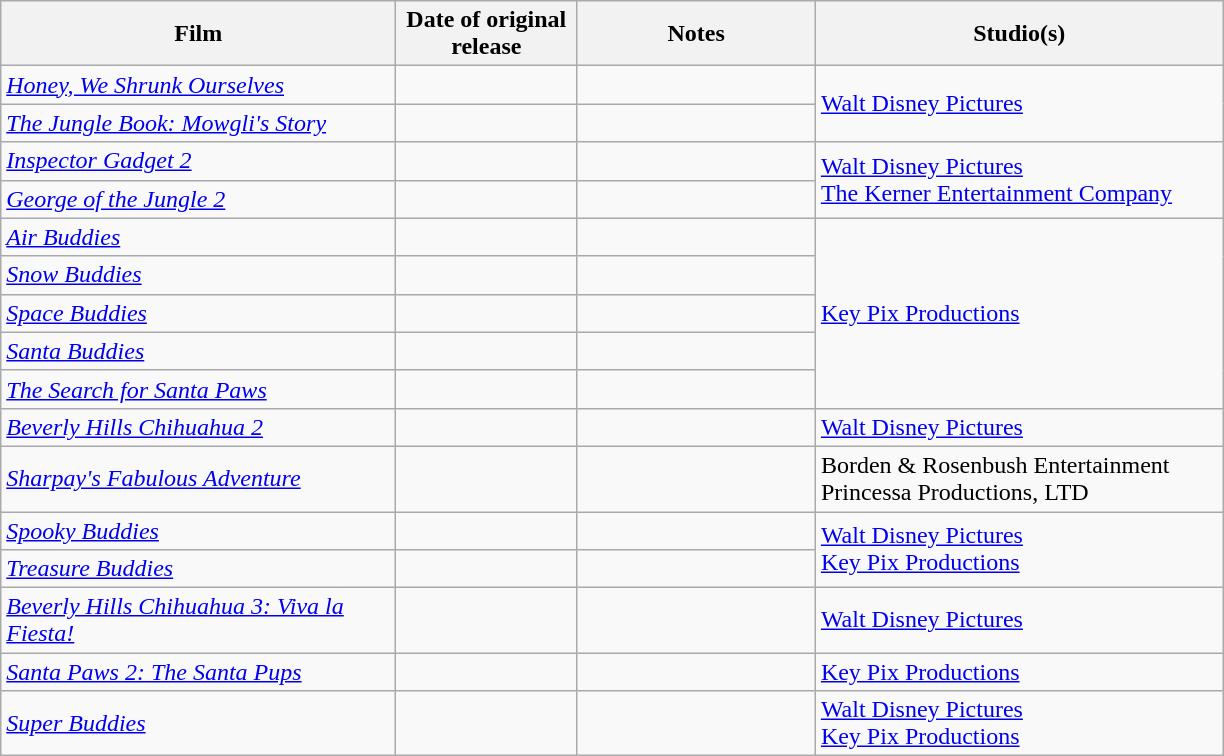<table class="wikitable" style="width:51em">
<tr>
<th style="width:25em">Film</th>
<th style="width:10em">Date of original release</th>
<th style="width:15em">Notes</th>
<th style="width:25em">Studio(s)</th>
</tr>
<tr>
<td><em><a href='#'>Honey, We Shrunk Ourselves</a></em></td>
<td></td>
<td></td>
<td rowspan="2"><a href='#'>Walt Disney Pictures</a></td>
</tr>
<tr>
<td><em><a href='#'>The Jungle Book: Mowgli's Story</a></em></td>
<td></td>
<td></td>
</tr>
<tr>
<td><em><a href='#'>Inspector Gadget 2</a></em></td>
<td></td>
<td></td>
<td rowspan="2"><a href='#'>Walt Disney Pictures</a><br><a href='#'>The Kerner Entertainment Company</a></td>
</tr>
<tr>
<td><em><a href='#'>George of the Jungle 2</a></em></td>
<td></td>
<td></td>
</tr>
<tr>
<td><em><a href='#'>Air Buddies</a></em></td>
<td></td>
<td></td>
<td rowspan="5"><a href='#'>Key Pix Productions</a></td>
</tr>
<tr>
<td><em><a href='#'>Snow Buddies</a></em></td>
<td></td>
<td></td>
</tr>
<tr>
<td><em><a href='#'>Space Buddies</a></em></td>
<td></td>
<td></td>
</tr>
<tr>
<td><em><a href='#'>Santa Buddies</a></em></td>
<td></td>
<td></td>
</tr>
<tr>
<td><em><a href='#'>The Search for Santa Paws</a></em></td>
<td></td>
<td></td>
</tr>
<tr>
<td><em><a href='#'>Beverly Hills Chihuahua 2</a></em></td>
<td></td>
<td></td>
<td><a href='#'>Walt Disney Pictures</a></td>
</tr>
<tr>
<td><em><a href='#'>Sharpay's Fabulous Adventure</a></em></td>
<td></td>
<td></td>
<td>Borden & Rosenbush Entertainment<br>Princessa Productions, LTD</td>
</tr>
<tr>
<td><em><a href='#'>Spooky Buddies</a></em></td>
<td></td>
<td></td>
<td rowspan="2"><a href='#'>Walt Disney Pictures</a><br><a href='#'>Key Pix Productions</a></td>
</tr>
<tr>
<td><em><a href='#'>Treasure Buddies</a></em></td>
<td></td>
<td></td>
</tr>
<tr>
<td><em><a href='#'>Beverly Hills Chihuahua 3: Viva la Fiesta!</a></em></td>
<td></td>
<td></td>
<td><a href='#'>Walt Disney Pictures</a></td>
</tr>
<tr>
<td><em><a href='#'>Santa Paws 2: The Santa Pups</a></em></td>
<td></td>
<td></td>
<td><a href='#'>Key Pix Productions</a></td>
</tr>
<tr>
<td><em><a href='#'>Super Buddies</a></em></td>
<td></td>
<td></td>
<td><a href='#'>Walt Disney Pictures</a><br><a href='#'>Key Pix Productions</a></td>
</tr>
</table>
